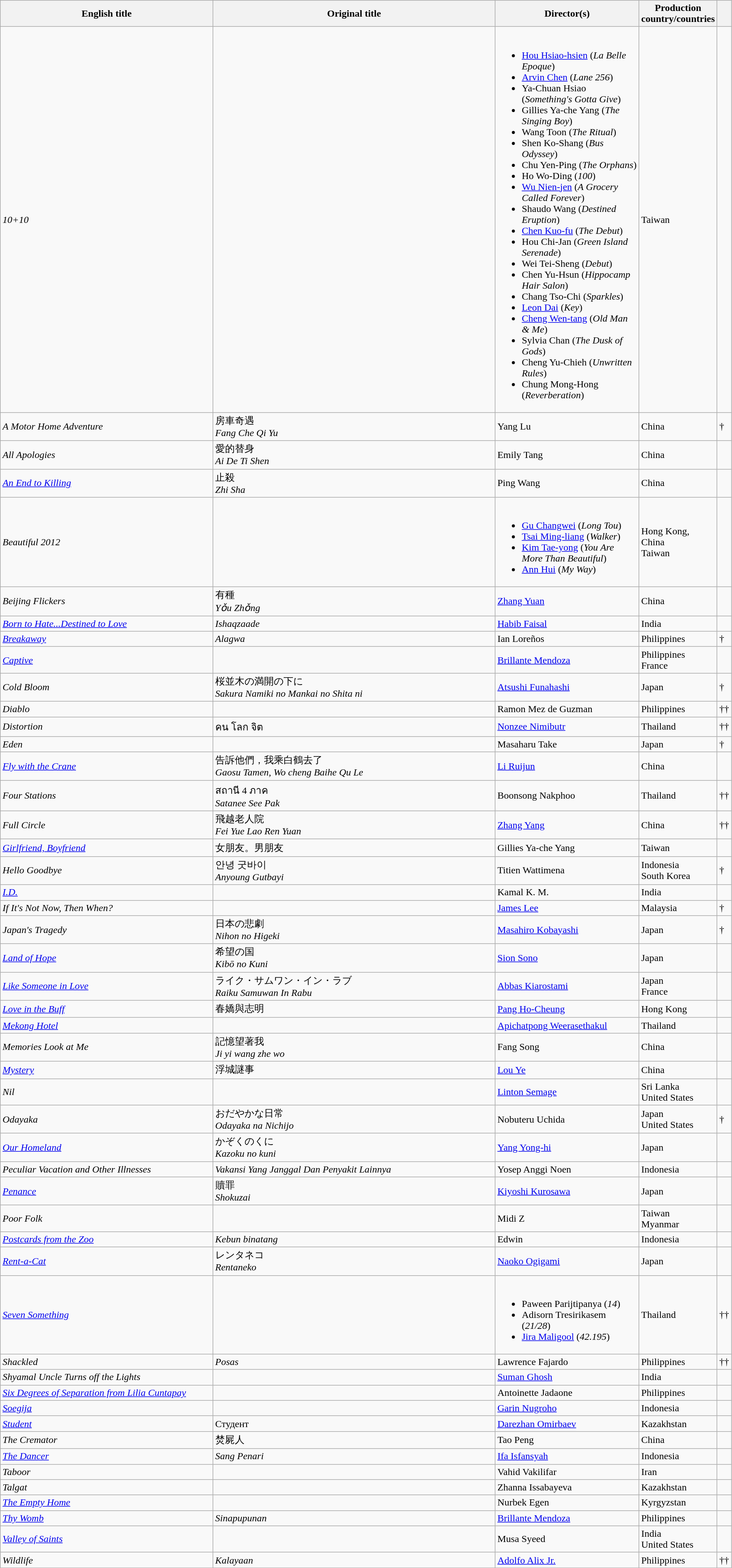<table class="sortable wikitable" width="95%" cellpadding="5">
<tr>
<th width="30%">English title</th>
<th width="40%">Original title</th>
<th width="20%">Director(s)</th>
<th width="10%">Production country/countries</th>
<th width="3%"></th>
</tr>
<tr>
<td><em>10+10</em></td>
<td></td>
<td><br><ul><li><a href='#'>Hou Hsiao-hsien</a> (<em>La Belle Epoque</em>)</li><li><a href='#'>Arvin Chen</a> (<em>Lane 256</em>)</li><li>Ya-Chuan Hsiao (<em>Something's Gotta Give</em>)</li><li>Gillies Ya-che Yang (<em>The Singing Boy</em>)</li><li>Wang Toon (<em>The Ritual</em>)</li><li>Shen Ko-Shang (<em>Bus Odyssey</em>)</li><li>Chu Yen-Ping (<em>The Orphans</em>)</li><li>Ho Wo-Ding (<em>100</em>)</li><li><a href='#'>Wu Nien-jen</a> (<em>A Grocery Called Forever</em>)</li><li>Shaudo Wang (<em>Destined Eruption</em>)</li><li><a href='#'>Chen Kuo-fu</a> (<em>The Debut</em>)</li><li>Hou Chi-Jan (<em>Green Island Serenade</em>)</li><li>Wei Tei-Sheng (<em>Debut</em>)</li><li>Chen Yu-Hsun (<em>Hippocamp Hair Salon</em>)</li><li>Chang Tso-Chi (<em>Sparkles</em>)</li><li><a href='#'>Leon Dai</a> (<em>Key</em>)</li><li><a href='#'>Cheng Wen-tang</a> (<em>Old Man & Me</em>)</li><li>Sylvia Chan (<em>The Dusk of Gods</em>)</li><li>Cheng Yu-Chieh (<em>Unwritten Rules</em>)</li><li>Chung Mong-Hong (<em>Reverberation</em>)</li></ul></td>
<td>Taiwan</td>
<td></td>
</tr>
<tr>
<td><em>A Motor Home Adventure</em></td>
<td>房車奇遇<br><em>Fang Che Qi Yu</em></td>
<td>Yang Lu</td>
<td>China</td>
<td>†</td>
</tr>
<tr>
<td><em>All Apologies</em></td>
<td>愛的替身<br><em>Ai De Ti Shen</em></td>
<td>Emily Tang</td>
<td>China</td>
<td></td>
</tr>
<tr>
<td><em><a href='#'>An End to Killing</a></em></td>
<td>止殺<br><em>Zhi Sha</em></td>
<td>Ping Wang</td>
<td>China</td>
<td></td>
</tr>
<tr>
<td><em>Beautiful 2012</em></td>
<td></td>
<td><br><ul><li><a href='#'>Gu Changwei</a> (<em>Long Tou</em>)</li><li><a href='#'>Tsai Ming-liang</a> (<em>Walker</em>)</li><li><a href='#'>Kim Tae-yong</a> (<em>You Are More Than Beautiful</em>)</li><li><a href='#'>Ann Hui</a> (<em>My Way</em>)</li></ul></td>
<td>Hong Kong, China<br>Taiwan</td>
<td></td>
</tr>
<tr>
<td><em>Beijing Flickers</em></td>
<td>有種<br><em>Yǒu Zhǒng</em></td>
<td><a href='#'>Zhang Yuan</a></td>
<td>China</td>
<td></td>
</tr>
<tr>
<td><em><a href='#'>Born to Hate...Destined to Love</a></em></td>
<td><em>Ishaqzaade</em></td>
<td><a href='#'>Habib Faisal</a></td>
<td>India</td>
<td></td>
</tr>
<tr>
<td><em><a href='#'>Breakaway</a></em></td>
<td><em>Alagwa</em></td>
<td>Ian Loreños</td>
<td>Philippines</td>
<td>†</td>
</tr>
<tr>
<td><em><a href='#'>Captive</a></em></td>
<td></td>
<td><a href='#'>Brillante Mendoza</a></td>
<td>Philippines<br>France</td>
<td></td>
</tr>
<tr>
<td><em>Cold Bloom</em></td>
<td>桜並木の満開の下に<br><em>Sakura Namiki no Mankai no Shita ni</em></td>
<td><a href='#'>Atsushi Funahashi</a></td>
<td>Japan</td>
<td>†</td>
</tr>
<tr>
<td><em>Diablo</em></td>
<td></td>
<td>Ramon Mez de Guzman</td>
<td>Philippines</td>
<td>††</td>
</tr>
<tr>
<td><em>Distortion</em></td>
<td>คน โลก จิต</td>
<td><a href='#'>Nonzee Nimibutr</a></td>
<td>Thailand</td>
<td>††</td>
</tr>
<tr>
<td><em>Eden</em></td>
<td></td>
<td>Masaharu Take</td>
<td>Japan</td>
<td>†</td>
</tr>
<tr>
<td><em><a href='#'>Fly with the Crane</a></em></td>
<td>告訴他們，我乘白鶴去了<br><em>Gaosu Tamen, Wo cheng Baihe Qu Le</em></td>
<td><a href='#'>Li Ruijun</a></td>
<td>China</td>
<td></td>
</tr>
<tr>
<td><em>Four Stations</em></td>
<td>สถานี 4 ภาค<br><em>Satanee See Pak</em></td>
<td>Boonsong Nakphoo</td>
<td>Thailand</td>
<td>††</td>
</tr>
<tr>
<td><em>Full Circle</em></td>
<td>飛越老人院<br><em>Fei Yue Lao Ren Yuan</em></td>
<td><a href='#'>Zhang Yang</a></td>
<td>China</td>
<td>††</td>
</tr>
<tr>
<td><em><a href='#'>Girlfriend, Boyfriend</a></em></td>
<td>女朋友。男朋友</td>
<td>Gillies Ya-che Yang</td>
<td>Taiwan</td>
<td></td>
</tr>
<tr>
<td><em>Hello Goodbye</em></td>
<td>안녕 굿바이<br><em>Anyoung Gutbayi</em></td>
<td>Titien Wattimena</td>
<td>Indonesia<br>South Korea</td>
<td>†</td>
</tr>
<tr>
<td><em><a href='#'>I.D.</a></em></td>
<td></td>
<td>Kamal K. M.</td>
<td>India</td>
<td></td>
</tr>
<tr>
<td><em>If It's Not Now, Then When?</em></td>
<td></td>
<td><a href='#'>James Lee</a></td>
<td>Malaysia</td>
<td>†</td>
</tr>
<tr>
<td><em>Japan's Tragedy</em></td>
<td>日本の悲劇<br><em>Nihon no Higeki</em></td>
<td><a href='#'>Masahiro Kobayashi</a></td>
<td>Japan</td>
<td>†</td>
</tr>
<tr>
<td><em><a href='#'>Land of Hope</a></em></td>
<td>希望の国<br><em>Kibō no Kuni</em></td>
<td><a href='#'>Sion Sono</a></td>
<td>Japan</td>
<td></td>
</tr>
<tr>
<td><em><a href='#'>Like Someone in Love</a></em></td>
<td>ライク・サムワン・イン・ラブ<br><em>Raiku Samuwan In Rabu</em></td>
<td><a href='#'>Abbas Kiarostami</a></td>
<td>Japan<br>France</td>
<td></td>
</tr>
<tr>
<td><em><a href='#'>Love in the Buff</a></em></td>
<td>春嬌與志明</td>
<td><a href='#'>Pang Ho-Cheung</a></td>
<td>Hong Kong</td>
<td></td>
</tr>
<tr>
<td><em><a href='#'>Mekong Hotel</a></em></td>
<td></td>
<td><a href='#'>Apichatpong Weerasethakul</a></td>
<td>Thailand</td>
<td></td>
</tr>
<tr>
<td><em>Memories Look at Me</em></td>
<td>記憶望著我<br><em>Ji yi wang zhe wo</em></td>
<td>Fang Song</td>
<td>China</td>
<td></td>
</tr>
<tr>
<td><em><a href='#'>Mystery</a></em></td>
<td>浮城謎事</td>
<td><a href='#'>Lou Ye</a></td>
<td>China</td>
<td></td>
</tr>
<tr>
<td><em>Nil</em></td>
<td></td>
<td><a href='#'>Linton Semage</a></td>
<td>Sri Lanka<br>United States</td>
<td></td>
</tr>
<tr>
<td><em>Odayaka</em></td>
<td>おだやかな日常<br><em>Odayaka na Nichijo</em></td>
<td>Nobuteru Uchida</td>
<td>Japan<br>United States</td>
<td>†</td>
</tr>
<tr>
<td><em><a href='#'>Our Homeland</a></em></td>
<td>かぞくのくに<br><em>Kazoku no kuni</em></td>
<td><a href='#'>Yang Yong-hi</a></td>
<td>Japan</td>
<td></td>
</tr>
<tr>
<td><em>Peculiar Vacation and Other Illnesses</em></td>
<td><em>Vakansi Yang Janggal Dan Penyakit Lainnya</em></td>
<td>Yosep Anggi Noen</td>
<td>Indonesia</td>
<td></td>
</tr>
<tr>
<td><em><a href='#'>Penance</a></em></td>
<td>贖罪<br><em>Shokuzai</em></td>
<td><a href='#'>Kiyoshi Kurosawa</a></td>
<td>Japan</td>
<td></td>
</tr>
<tr>
<td><em>Poor Folk</em></td>
<td></td>
<td>Midi Z</td>
<td>Taiwan<br>Myanmar</td>
<td></td>
</tr>
<tr>
<td><em><a href='#'>Postcards from the Zoo</a></em></td>
<td><em>Kebun binatang</em></td>
<td>Edwin</td>
<td>Indonesia</td>
<td></td>
</tr>
<tr>
<td><em><a href='#'>Rent-a-Cat</a></em></td>
<td>レンタネコ<br><em>Rentaneko</em></td>
<td><a href='#'>Naoko Ogigami</a></td>
<td>Japan</td>
<td></td>
</tr>
<tr>
<td><em><a href='#'>Seven Something</a></em></td>
<td></td>
<td><br><ul><li>Paween Parijtipanya (<em>14</em>)</li><li>Adisorn Tresirikasem (<em>21/28</em>)</li><li><a href='#'>Jira Maligool</a> (<em>42.195</em>)</li></ul></td>
<td>Thailand</td>
<td>††</td>
</tr>
<tr>
<td><em>Shackled</em></td>
<td><em>Posas</em></td>
<td>Lawrence Fajardo</td>
<td>Philippines</td>
<td>††</td>
</tr>
<tr>
<td><em>Shyamal Uncle Turns off the Lights</em></td>
<td></td>
<td><a href='#'>Suman Ghosh</a></td>
<td>India</td>
<td></td>
</tr>
<tr>
<td><em><a href='#'>Six Degrees of Separation from Lilia Cuntapay</a></em></td>
<td></td>
<td>Antoinette Jadaone</td>
<td>Philippines</td>
<td></td>
</tr>
<tr>
<td><em><a href='#'>Soegija</a></em></td>
<td></td>
<td><a href='#'>Garin Nugroho</a></td>
<td>Indonesia</td>
<td></td>
</tr>
<tr>
<td><em><a href='#'>Student</a></em></td>
<td>Студент</td>
<td><a href='#'>Darezhan Omirbaev</a></td>
<td>Kazakhstan</td>
<td></td>
</tr>
<tr>
<td><em>The Cremator</em></td>
<td>焚屍人</td>
<td>Tao Peng</td>
<td>China</td>
<td></td>
</tr>
<tr>
<td><em><a href='#'>The Dancer</a></em></td>
<td><em>Sang Penari</em></td>
<td><a href='#'>Ifa Isfansyah</a></td>
<td>Indonesia</td>
<td></td>
</tr>
<tr>
<td><em>Taboor</em></td>
<td></td>
<td>Vahid Vakilifar</td>
<td>Iran</td>
<td></td>
</tr>
<tr>
<td><em>Talgat</em></td>
<td></td>
<td>Zhanna Issabayeva</td>
<td>Kazakhstan</td>
<td></td>
</tr>
<tr>
<td><em><a href='#'>The Empty Home</a></em></td>
<td></td>
<td>Nurbek Egen</td>
<td>Kyrgyzstan</td>
<td></td>
</tr>
<tr>
<td><em><a href='#'>Thy Womb</a></em></td>
<td><em>Sinapupunan</em></td>
<td><a href='#'>Brillante Mendoza</a></td>
<td>Philippines</td>
<td></td>
</tr>
<tr>
<td><em><a href='#'>Valley of Saints</a></em></td>
<td></td>
<td>Musa Syeed</td>
<td>India<br>United States</td>
<td></td>
</tr>
<tr>
<td><em>Wildlife</em></td>
<td><em>Kalayaan</em></td>
<td><a href='#'>Adolfo Alix Jr.</a></td>
<td>Philippines</td>
<td>††</td>
</tr>
</table>
